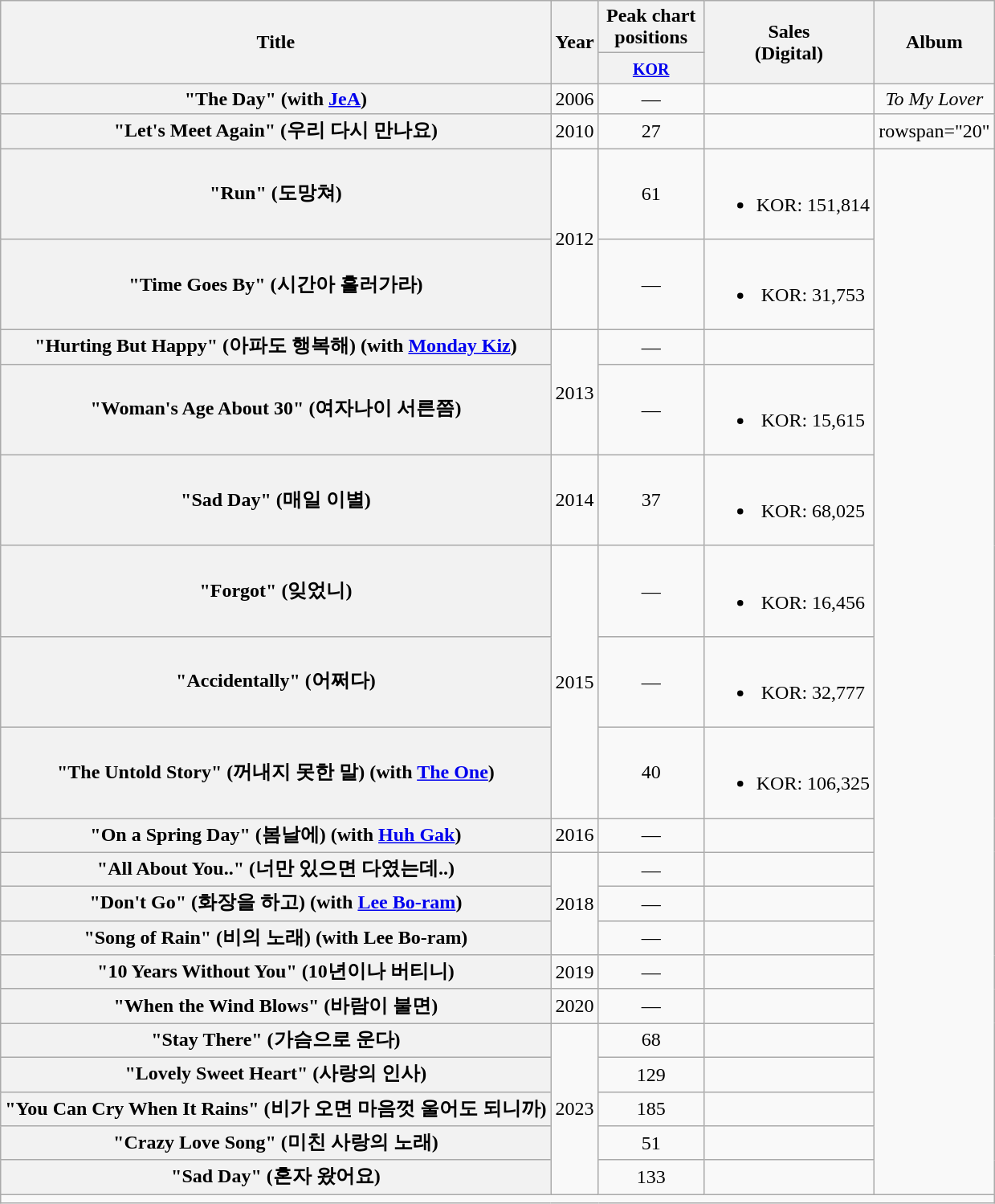<table class="wikitable plainrowheaders" style="text-align:center;">
<tr>
<th scope="col" rowspan="2">Title</th>
<th scope="col" rowspan="2">Year</th>
<th scope="col" colspan="1" style="width:5em;">Peak chart positions</th>
<th scope="col" rowspan="2">Sales<br>(Digital)</th>
<th scope="col" rowspan="2">Album</th>
</tr>
<tr>
<th><small><a href='#'>KOR</a></small><br></th>
</tr>
<tr>
<th scope="row">"The Day" (with <a href='#'>JeA</a>)</th>
<td>2006</td>
<td>—</td>
<td></td>
<td><em>To My Lover</em></td>
</tr>
<tr>
<th scope="row">"Let's Meet Again" (우리 다시 만나요)</th>
<td>2010</td>
<td>27</td>
<td></td>
<td>rowspan="20" </td>
</tr>
<tr>
<th scope="row">"Run" (도망쳐)</th>
<td rowspan="2">2012</td>
<td>61</td>
<td><br><ul><li>KOR: 151,814</li></ul></td>
</tr>
<tr>
<th scope="row">"Time Goes By" (시간아 흘러가라)</th>
<td>—</td>
<td><br><ul><li>KOR: 31,753</li></ul></td>
</tr>
<tr>
<th scope="row">"Hurting But Happy" (아파도 행복해) (with <a href='#'>Monday Kiz</a>)</th>
<td rowspan="2">2013</td>
<td>—</td>
<td></td>
</tr>
<tr>
<th scope="row">"Woman's Age About 30" (여자나이 서른쯤)</th>
<td>—</td>
<td><br><ul><li>KOR: 15,615</li></ul></td>
</tr>
<tr>
<th scope="row">"Sad Day" (매일 이별)</th>
<td>2014</td>
<td>37</td>
<td><br><ul><li>KOR: 68,025</li></ul></td>
</tr>
<tr>
<th scope="row">"Forgot" (잊었니)</th>
<td rowspan="3">2015</td>
<td>—</td>
<td><br><ul><li>KOR: 16,456</li></ul></td>
</tr>
<tr>
<th scope="row">"Accidentally" (어쩌다)</th>
<td>—</td>
<td><br><ul><li>KOR: 32,777</li></ul></td>
</tr>
<tr>
<th scope="row">"The Untold Story" (꺼내지 못한 말) (with <a href='#'>The One</a>)</th>
<td>40</td>
<td><br><ul><li>KOR: 106,325</li></ul></td>
</tr>
<tr>
<th scope="row">"On a Spring Day" (봄날에) (with <a href='#'>Huh Gak</a>)</th>
<td>2016</td>
<td>—</td>
<td></td>
</tr>
<tr>
<th scope="row">"All About You.." (너만 있으면 다였는데..)</th>
<td rowspan="3">2018</td>
<td>—</td>
<td></td>
</tr>
<tr>
<th scope="row">"Don't Go" (화장을 하고) (with <a href='#'>Lee Bo-ram</a>)</th>
<td>—</td>
<td></td>
</tr>
<tr>
<th scope="row">"Song of Rain" (비의 노래) (with Lee Bo-ram)</th>
<td>—</td>
<td></td>
</tr>
<tr>
<th scope="row">"10 Years Without You" (10년이나 버티니)</th>
<td>2019</td>
<td>—</td>
<td></td>
</tr>
<tr>
<th scope="row">"When the Wind Blows" (바람이 불면)</th>
<td>2020</td>
<td>—</td>
<td></td>
</tr>
<tr>
<th scope="row">"Stay There" (가슴으로 운다)</th>
<td rowspan="5">2023</td>
<td>68</td>
<td></td>
</tr>
<tr>
<th scope="row">"Lovely Sweet Heart" (사랑의 인사)</th>
<td>129</td>
<td></td>
</tr>
<tr>
<th scope="row">"You Can Cry When It Rains" (비가 오면 마음껏 울어도 되니까)</th>
<td>185</td>
<td></td>
</tr>
<tr>
<th scope="row">"Crazy Love Song" (미친 사랑의 노래)<br></th>
<td>51</td>
<td></td>
</tr>
<tr>
<th scope="row">"Sad Day" (혼자 왔어요)<br></th>
<td>133</td>
<td></td>
</tr>
<tr>
<td colspan="5"></td>
</tr>
</table>
